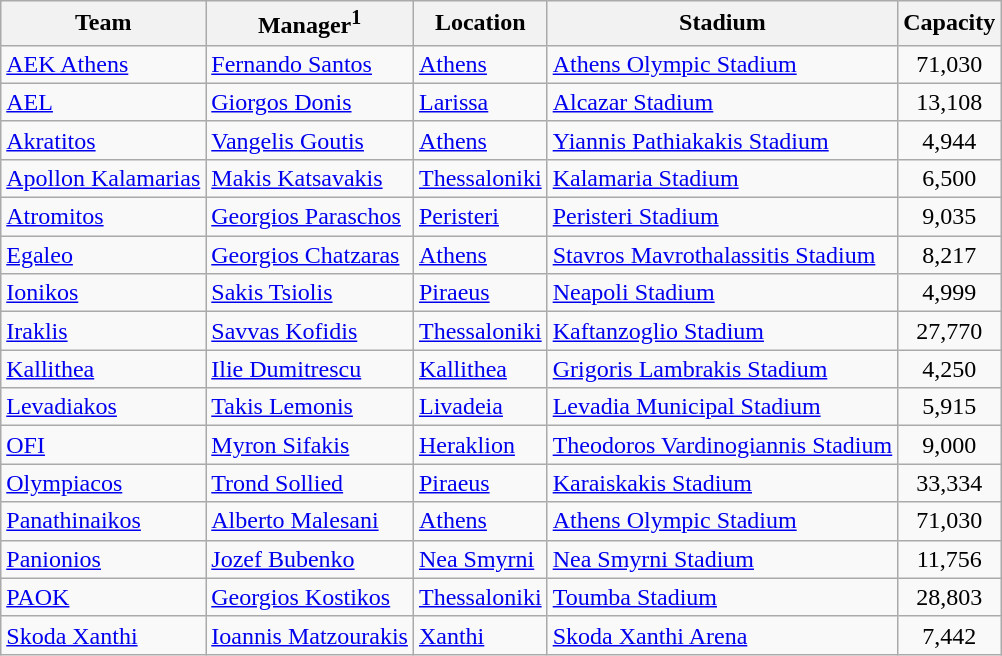<table class="wikitable sortable" style="text-align: left;">
<tr>
<th>Team</th>
<th>Manager<sup>1</sup></th>
<th>Location</th>
<th>Stadium</th>
<th>Capacity</th>
</tr>
<tr>
<td><a href='#'>AEK Athens</a></td>
<td> <a href='#'>Fernando Santos</a></td>
<td><a href='#'>Athens</a></td>
<td><a href='#'>Athens Olympic Stadium</a></td>
<td align="center">71,030</td>
</tr>
<tr>
<td><a href='#'>AEL</a></td>
<td> <a href='#'>Giorgos Donis</a></td>
<td><a href='#'>Larissa</a></td>
<td><a href='#'>Alcazar Stadium</a></td>
<td align="center">13,108</td>
</tr>
<tr>
<td><a href='#'>Akratitos</a></td>
<td> <a href='#'>Vangelis Goutis</a></td>
<td><a href='#'>Athens</a></td>
<td><a href='#'>Yiannis Pathiakakis Stadium</a></td>
<td align="center">4,944</td>
</tr>
<tr>
<td><a href='#'>Apollon Kalamarias</a></td>
<td> <a href='#'>Makis Katsavakis</a></td>
<td><a href='#'>Thessaloniki</a></td>
<td><a href='#'>Kalamaria Stadium</a></td>
<td align="center">6,500</td>
</tr>
<tr>
<td><a href='#'>Atromitos</a></td>
<td> <a href='#'>Georgios Paraschos</a></td>
<td><a href='#'>Peristeri</a></td>
<td><a href='#'>Peristeri Stadium</a></td>
<td align="center">9,035</td>
</tr>
<tr>
<td><a href='#'>Egaleo</a></td>
<td> <a href='#'>Georgios Chatzaras</a></td>
<td><a href='#'>Athens</a></td>
<td><a href='#'>Stavros Mavrothalassitis Stadium</a></td>
<td align="center">8,217</td>
</tr>
<tr>
<td><a href='#'>Ionikos</a></td>
<td> <a href='#'>Sakis Tsiolis</a></td>
<td><a href='#'>Piraeus</a></td>
<td><a href='#'>Neapoli Stadium</a></td>
<td align="center">4,999</td>
</tr>
<tr>
<td><a href='#'>Iraklis</a></td>
<td> <a href='#'>Savvas Kofidis</a></td>
<td><a href='#'>Thessaloniki</a></td>
<td><a href='#'>Kaftanzoglio Stadium</a></td>
<td align="center">27,770</td>
</tr>
<tr>
<td><a href='#'>Kallithea</a></td>
<td> <a href='#'>Ilie Dumitrescu</a></td>
<td><a href='#'>Kallithea</a></td>
<td><a href='#'>Grigoris Lambrakis Stadium</a></td>
<td align="center">4,250</td>
</tr>
<tr>
<td><a href='#'>Levadiakos</a></td>
<td> <a href='#'>Takis Lemonis</a></td>
<td><a href='#'>Livadeia</a></td>
<td><a href='#'>Levadia Municipal Stadium</a></td>
<td align="center">5,915</td>
</tr>
<tr>
<td><a href='#'>OFI</a></td>
<td> <a href='#'>Myron Sifakis</a></td>
<td><a href='#'>Heraklion</a></td>
<td><a href='#'>Theodoros Vardinogiannis Stadium</a></td>
<td align="center">9,000</td>
</tr>
<tr>
<td><a href='#'>Olympiacos</a></td>
<td> <a href='#'>Trond Sollied</a></td>
<td><a href='#'>Piraeus</a></td>
<td><a href='#'>Karaiskakis Stadium</a></td>
<td align="center">33,334</td>
</tr>
<tr>
<td><a href='#'>Panathinaikos</a></td>
<td> <a href='#'>Alberto Malesani</a></td>
<td><a href='#'>Athens</a></td>
<td><a href='#'>Athens Olympic Stadium</a></td>
<td align="center">71,030</td>
</tr>
<tr>
<td><a href='#'>Panionios</a></td>
<td> <a href='#'>Jozef Bubenko</a></td>
<td><a href='#'>Nea Smyrni</a></td>
<td><a href='#'>Nea Smyrni Stadium</a></td>
<td align="center">11,756</td>
</tr>
<tr>
<td><a href='#'>PAOK</a></td>
<td> <a href='#'>Georgios Kostikos</a></td>
<td><a href='#'>Thessaloniki</a></td>
<td><a href='#'>Toumba Stadium</a></td>
<td align="center">28,803</td>
</tr>
<tr>
<td><a href='#'>Skoda Xanthi</a></td>
<td> <a href='#'>Ioannis Matzourakis</a></td>
<td><a href='#'>Xanthi</a></td>
<td><a href='#'>Skoda Xanthi Arena</a></td>
<td align="center">7,442</td>
</tr>
</table>
